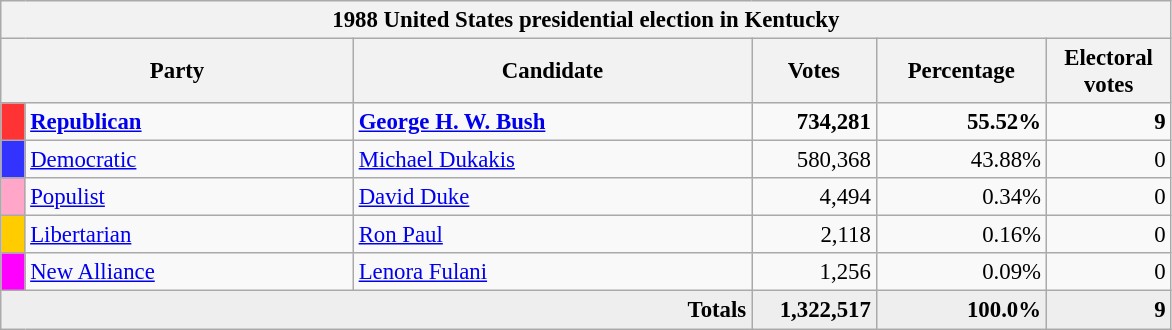<table class="wikitable" style="font-size: 95%;">
<tr>
<th colspan="6">1988 United States presidential election in Kentucky</th>
</tr>
<tr>
<th colspan="2" style="width: 15em">Party</th>
<th style="width: 17em">Candidate</th>
<th style="width: 5em">Votes</th>
<th style="width: 7em">Percentage</th>
<th style="width: 5em">Electoral votes</th>
</tr>
<tr>
<th style="background:#f33; width:3px;"></th>
<td style="width: 130px"><strong><a href='#'>Republican</a></strong></td>
<td><strong><a href='#'>George H. W. Bush</a></strong></td>
<td style="text-align:right;"><strong>734,281</strong></td>
<td style="text-align:right;"><strong>55.52%</strong></td>
<td style="text-align:right;"><strong>9</strong></td>
</tr>
<tr>
<th style="background:#33f; width:3px;"></th>
<td style="width: 130px"><a href='#'>Democratic</a></td>
<td><a href='#'>Michael Dukakis</a></td>
<td style="text-align:right;">580,368</td>
<td style="text-align:right;">43.88%</td>
<td style="text-align:right;">0</td>
</tr>
<tr>
<th style="background:#FFA6C9; width:3px;"></th>
<td style="width: 130px"><a href='#'>Populist</a></td>
<td><a href='#'>David Duke</a></td>
<td style="text-align:right;">4,494</td>
<td style="text-align:right;">0.34%</td>
<td style="text-align:right;">0</td>
</tr>
<tr>
<th style="background:#FFCC00; width:3px;"></th>
<td style="width: 130px"><a href='#'>Libertarian</a></td>
<td><a href='#'>Ron Paul</a></td>
<td style="text-align:right;">2,118</td>
<td style="text-align:right;">0.16%</td>
<td style="text-align:right;">0</td>
</tr>
<tr>
<th style="background:#FF00FF; width:3px;"></th>
<td style="width: 130px"><a href='#'>New Alliance</a></td>
<td><a href='#'>Lenora Fulani</a></td>
<td style="text-align:right;">1,256</td>
<td style="text-align:right;">0.09%</td>
<td style="text-align:right;">0</td>
</tr>
<tr style="background:#eee; text-align:right;">
<td colspan="3"><strong>Totals</strong></td>
<td><strong>1,322,517</strong></td>
<td><strong>100.0%</strong></td>
<td><strong>9</strong></td>
</tr>
</table>
